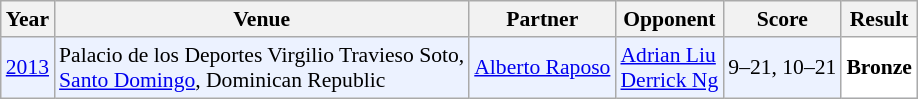<table class="sortable wikitable" style="font-size: 90%;">
<tr>
<th>Year</th>
<th>Venue</th>
<th>Partner</th>
<th>Opponent</th>
<th>Score</th>
<th>Result</th>
</tr>
<tr style="background:#ECF2FF">
<td align="center"><a href='#'>2013</a></td>
<td align="left">Palacio de los Deportes Virgilio Travieso Soto,<br><a href='#'>Santo Domingo</a>, Dominican Republic</td>
<td align="left"> <a href='#'>Alberto Raposo</a></td>
<td align="left"> <a href='#'>Adrian Liu</a> <br>  <a href='#'>Derrick Ng</a></td>
<td align="left">9–21, 10–21</td>
<td style="text-align:left; background:white"> <strong>Bronze</strong></td>
</tr>
</table>
